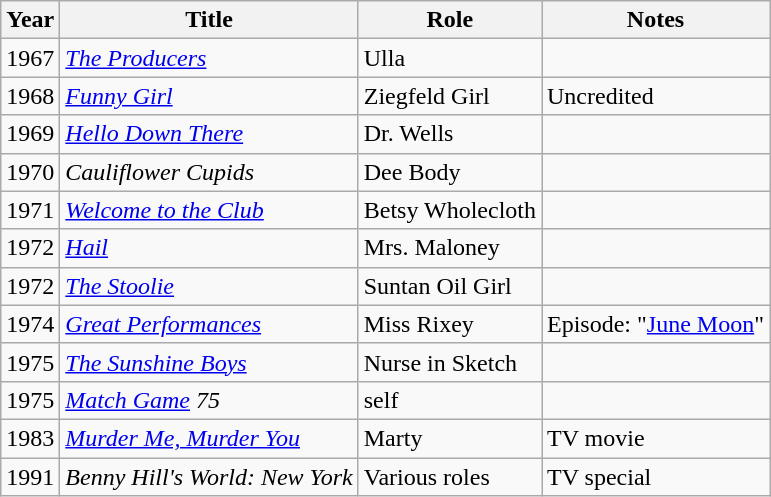<table class="wikitable">
<tr>
<th>Year</th>
<th>Title</th>
<th>Role</th>
<th>Notes</th>
</tr>
<tr>
<td>1967</td>
<td><em><a href='#'>The Producers</a></em></td>
<td>Ulla</td>
<td></td>
</tr>
<tr>
<td>1968</td>
<td><em><a href='#'>Funny Girl</a></em></td>
<td>Ziegfeld Girl</td>
<td>Uncredited</td>
</tr>
<tr>
<td>1969</td>
<td><em><a href='#'>Hello Down There</a></em></td>
<td>Dr. Wells</td>
<td></td>
</tr>
<tr>
<td>1970</td>
<td><em>Cauliflower Cupids</em></td>
<td>Dee Body</td>
<td></td>
</tr>
<tr>
<td>1971</td>
<td><em><a href='#'>Welcome to the Club</a></em></td>
<td>Betsy Wholecloth</td>
<td></td>
</tr>
<tr>
<td>1972</td>
<td><em><a href='#'>Hail</a></em></td>
<td>Mrs. Maloney</td>
<td></td>
</tr>
<tr>
<td>1972</td>
<td><em><a href='#'>The Stoolie</a></em></td>
<td>Suntan Oil Girl</td>
<td></td>
</tr>
<tr>
<td>1974</td>
<td><em><a href='#'>Great Performances</a></em></td>
<td>Miss Rixey</td>
<td>Episode: "<a href='#'>June Moon</a>"</td>
</tr>
<tr>
<td>1975</td>
<td><em><a href='#'>The Sunshine Boys</a></em></td>
<td>Nurse in Sketch</td>
<td></td>
</tr>
<tr>
<td>1975</td>
<td><em><a href='#'>Match Game</a> 75</em></td>
<td>self</td>
<td></td>
</tr>
<tr>
<td>1983</td>
<td><em><a href='#'>Murder Me, Murder You</a></em></td>
<td>Marty</td>
<td>TV movie</td>
</tr>
<tr>
<td>1991</td>
<td><em>Benny Hill's World: New York</em></td>
<td>Various roles</td>
<td>TV special</td>
</tr>
</table>
